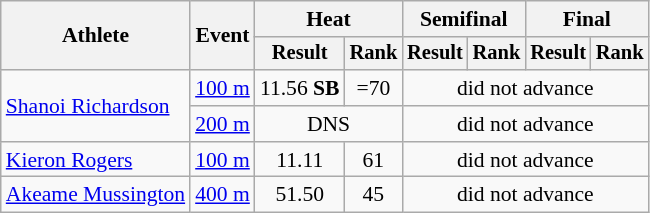<table class=wikitable style="font-size:90%">
<tr>
<th rowspan="2">Athlete</th>
<th rowspan="2">Event</th>
<th colspan="2">Heat</th>
<th colspan="2">Semifinal</th>
<th colspan="2">Final</th>
</tr>
<tr style="font-size:95%">
<th>Result</th>
<th>Rank</th>
<th>Result</th>
<th>Rank</th>
<th>Result</th>
<th>Rank</th>
</tr>
<tr align=center>
<td align=left rowspan="2"><a href='#'>Shanoi Richardson</a></td>
<td align=left><a href='#'>100 m</a></td>
<td>11.56 <strong>SB</strong></td>
<td>=70</td>
<td colspan=4>did not advance</td>
</tr>
<tr align=center>
<td align=left><a href='#'>200 m</a></td>
<td colspan=2>DNS</td>
<td colspan=4>did not advance</td>
</tr>
<tr align=center>
<td align=left><a href='#'>Kieron Rogers</a></td>
<td align=left><a href='#'>100 m</a></td>
<td>11.11</td>
<td>61</td>
<td colspan=4>did not advance</td>
</tr>
<tr align=center>
<td align=left><a href='#'>Akeame Mussington</a></td>
<td align=left><a href='#'>400 m</a></td>
<td>51.50</td>
<td>45</td>
<td colspan=4>did not advance</td>
</tr>
</table>
